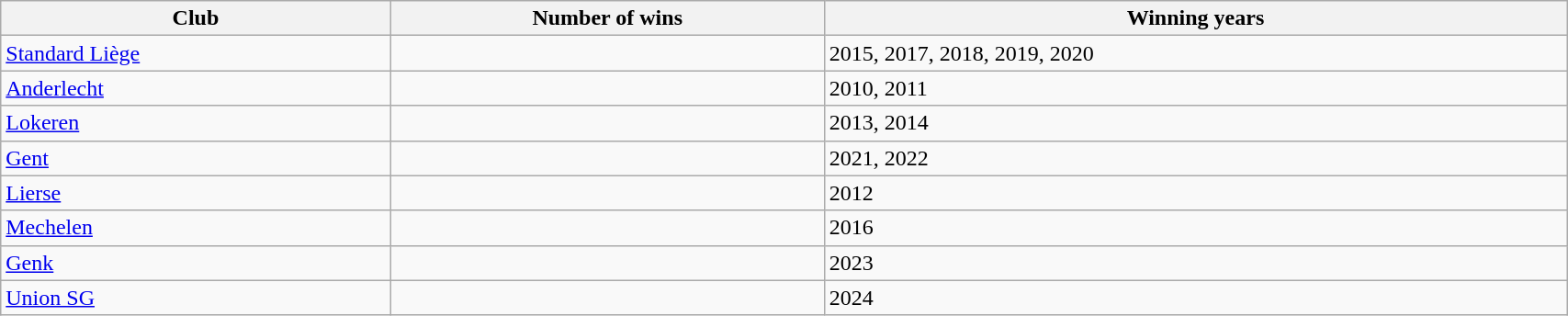<table class="wikitable sortable" style="width:90%">
<tr>
<th>Club</th>
<th>Number of wins</th>
<th class="unsortable">Winning years</th>
</tr>
<tr>
<td><a href='#'>Standard Liège</a></td>
<td></td>
<td>2015, 2017, 2018, 2019, 2020</td>
</tr>
<tr>
<td><a href='#'>Anderlecht</a></td>
<td></td>
<td>2010, 2011</td>
</tr>
<tr>
<td><a href='#'>Lokeren</a></td>
<td></td>
<td>2013, 2014</td>
</tr>
<tr>
<td><a href='#'>Gent</a></td>
<td></td>
<td>2021, 2022</td>
</tr>
<tr>
<td><a href='#'>Lierse</a></td>
<td></td>
<td>2012</td>
</tr>
<tr>
<td><a href='#'>Mechelen</a></td>
<td></td>
<td>2016</td>
</tr>
<tr>
<td><a href='#'>Genk</a></td>
<td></td>
<td>2023</td>
</tr>
<tr>
<td><a href='#'>Union SG</a></td>
<td></td>
<td>2024</td>
</tr>
</table>
